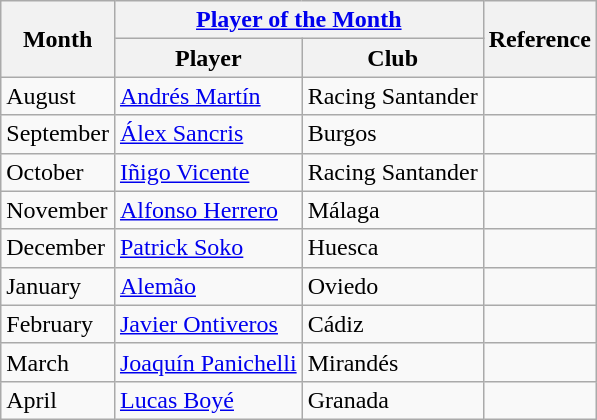<table class="wikitable">
<tr>
<th rowspan="2">Month</th>
<th colspan="2"><a href='#'>Player of the Month</a></th>
<th rowspan="2">Reference</th>
</tr>
<tr>
<th>Player</th>
<th>Club</th>
</tr>
<tr>
<td>August</td>
<td> <a href='#'>Andrés Martín</a></td>
<td>Racing Santander</td>
<td align=center></td>
</tr>
<tr>
<td>September</td>
<td> <a href='#'>Álex Sancris</a></td>
<td>Burgos</td>
<td align=center></td>
</tr>
<tr>
<td>October</td>
<td> <a href='#'>Iñigo Vicente</a></td>
<td>Racing Santander</td>
<td align=center></td>
</tr>
<tr>
<td>November</td>
<td> <a href='#'>Alfonso Herrero</a></td>
<td>Málaga</td>
<td align=center></td>
</tr>
<tr>
<td>December</td>
<td> <a href='#'>Patrick Soko</a></td>
<td>Huesca</td>
<td align=center></td>
</tr>
<tr>
<td>January</td>
<td> <a href='#'>Alemão</a></td>
<td>Oviedo</td>
<td align=center></td>
</tr>
<tr>
<td>February</td>
<td> <a href='#'>Javier Ontiveros</a></td>
<td>Cádiz</td>
<td align=center></td>
</tr>
<tr>
<td>March</td>
<td> <a href='#'>Joaquín Panichelli</a></td>
<td>Mirandés</td>
<td align=center></td>
</tr>
<tr>
<td>April</td>
<td> <a href='#'>Lucas Boyé</a></td>
<td>Granada</td>
<td align=center></td>
</tr>
</table>
